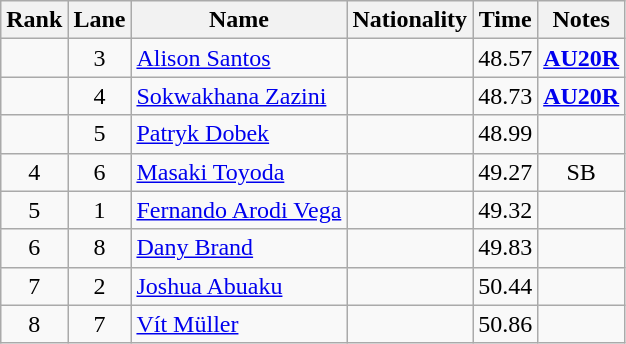<table class="wikitable sortable" style="text-align:center">
<tr>
<th>Rank</th>
<th>Lane</th>
<th>Name</th>
<th>Nationality</th>
<th>Time</th>
<th>Notes</th>
</tr>
<tr>
<td></td>
<td>3</td>
<td align=left><a href='#'>Alison Santos</a></td>
<td align=left></td>
<td>48.57</td>
<td><strong><a href='#'>AU20R</a></strong></td>
</tr>
<tr>
<td></td>
<td>4</td>
<td align=left><a href='#'>Sokwakhana Zazini</a></td>
<td align=left></td>
<td>48.73</td>
<td><strong><a href='#'>AU20R</a></strong></td>
</tr>
<tr>
<td></td>
<td>5</td>
<td align=left><a href='#'>Patryk Dobek</a></td>
<td align=left></td>
<td>48.99</td>
<td></td>
</tr>
<tr>
<td>4</td>
<td>6</td>
<td align=left><a href='#'>Masaki Toyoda</a></td>
<td align=left></td>
<td>49.27</td>
<td>SB</td>
</tr>
<tr>
<td>5</td>
<td>1</td>
<td align=left><a href='#'>Fernando Arodi Vega</a></td>
<td align=left></td>
<td>49.32</td>
<td></td>
</tr>
<tr>
<td>6</td>
<td>8</td>
<td align=left><a href='#'>Dany Brand</a></td>
<td align=left></td>
<td>49.83</td>
<td></td>
</tr>
<tr>
<td>7</td>
<td>2</td>
<td align=left><a href='#'>Joshua Abuaku</a></td>
<td align=left></td>
<td>50.44</td>
<td></td>
</tr>
<tr>
<td>8</td>
<td>7</td>
<td align=left><a href='#'>Vít Müller</a></td>
<td align=left></td>
<td>50.86</td>
<td></td>
</tr>
</table>
